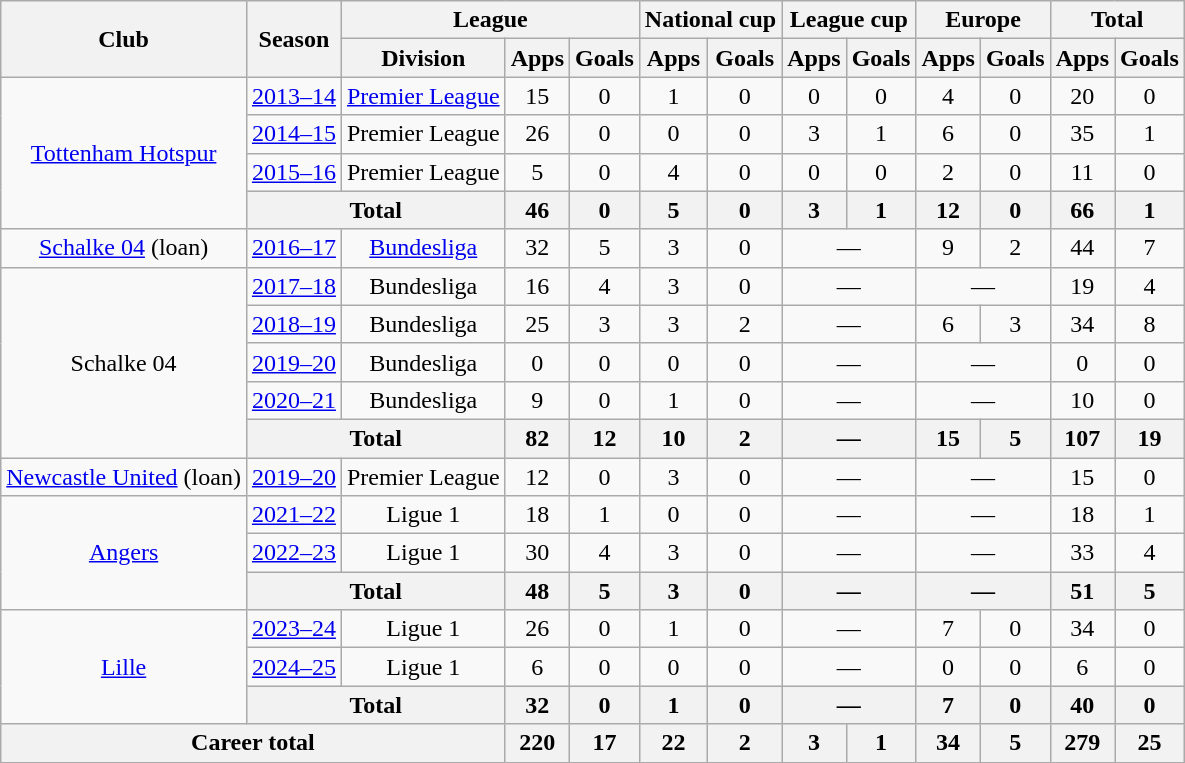<table class="wikitable" style="text-align:center">
<tr>
<th rowspan="2">Club</th>
<th rowspan="2">Season</th>
<th colspan="3">League</th>
<th colspan="2">National cup</th>
<th colspan="2">League cup</th>
<th colspan="2">Europe</th>
<th colspan="2">Total</th>
</tr>
<tr>
<th>Division</th>
<th>Apps</th>
<th>Goals</th>
<th>Apps</th>
<th>Goals</th>
<th>Apps</th>
<th>Goals</th>
<th>Apps</th>
<th>Goals</th>
<th>Apps</th>
<th>Goals</th>
</tr>
<tr>
<td rowspan="4"><a href='#'>Tottenham Hotspur</a></td>
<td><a href='#'>2013–14</a></td>
<td><a href='#'>Premier League</a></td>
<td>15</td>
<td>0</td>
<td>1</td>
<td>0</td>
<td>0</td>
<td>0</td>
<td>4</td>
<td>0</td>
<td>20</td>
<td>0</td>
</tr>
<tr>
<td><a href='#'>2014–15</a></td>
<td>Premier League</td>
<td>26</td>
<td>0</td>
<td>0</td>
<td>0</td>
<td>3</td>
<td>1</td>
<td>6</td>
<td>0</td>
<td>35</td>
<td>1</td>
</tr>
<tr>
<td><a href='#'>2015–16</a></td>
<td>Premier League</td>
<td>5</td>
<td>0</td>
<td>4</td>
<td>0</td>
<td>0</td>
<td>0</td>
<td>2</td>
<td>0</td>
<td>11</td>
<td>0</td>
</tr>
<tr>
<th colspan="2">Total</th>
<th>46</th>
<th>0</th>
<th>5</th>
<th>0</th>
<th>3</th>
<th>1</th>
<th>12</th>
<th>0</th>
<th>66</th>
<th>1</th>
</tr>
<tr>
<td><a href='#'>Schalke 04</a> (loan)</td>
<td><a href='#'>2016–17</a></td>
<td><a href='#'>Bundesliga</a></td>
<td>32</td>
<td>5</td>
<td>3</td>
<td>0</td>
<td colspan="2">—</td>
<td>9</td>
<td>2</td>
<td>44</td>
<td>7</td>
</tr>
<tr>
<td rowspan="5">Schalke 04</td>
<td><a href='#'>2017–18</a></td>
<td>Bundesliga</td>
<td>16</td>
<td>4</td>
<td>3</td>
<td>0</td>
<td colspan="2">—</td>
<td colspan="2">—</td>
<td>19</td>
<td>4</td>
</tr>
<tr>
<td><a href='#'>2018–19</a></td>
<td>Bundesliga</td>
<td>25</td>
<td>3</td>
<td>3</td>
<td>2</td>
<td colspan="2">—</td>
<td>6</td>
<td>3</td>
<td>34</td>
<td>8</td>
</tr>
<tr>
<td><a href='#'>2019–20</a></td>
<td>Bundesliga</td>
<td>0</td>
<td>0</td>
<td>0</td>
<td>0</td>
<td colspan="2">—</td>
<td colspan="2">—</td>
<td>0</td>
<td>0</td>
</tr>
<tr>
<td><a href='#'>2020–21</a></td>
<td>Bundesliga</td>
<td>9</td>
<td>0</td>
<td>1</td>
<td>0</td>
<td colspan="2">—</td>
<td colspan="2">—</td>
<td>10</td>
<td>0</td>
</tr>
<tr>
<th colspan="2">Total</th>
<th>82</th>
<th>12</th>
<th>10</th>
<th>2</th>
<th colspan="2">—</th>
<th>15</th>
<th>5</th>
<th>107</th>
<th>19</th>
</tr>
<tr>
<td><a href='#'>Newcastle United</a> (loan)</td>
<td><a href='#'>2019–20</a></td>
<td>Premier League</td>
<td>12</td>
<td>0</td>
<td>3</td>
<td>0</td>
<td colspan="2">—</td>
<td colspan="2">—</td>
<td>15</td>
<td>0</td>
</tr>
<tr>
<td rowspan="3"><a href='#'>Angers</a></td>
<td><a href='#'>2021–22</a></td>
<td>Ligue 1</td>
<td>18</td>
<td>1</td>
<td>0</td>
<td>0</td>
<td colspan="2">—</td>
<td colspan="2">—</td>
<td>18</td>
<td>1</td>
</tr>
<tr>
<td><a href='#'>2022–23</a></td>
<td>Ligue 1</td>
<td>30</td>
<td>4</td>
<td>3</td>
<td>0</td>
<td colspan="2">—</td>
<td colspan="2">—</td>
<td>33</td>
<td>4</td>
</tr>
<tr>
<th colspan="2">Total</th>
<th>48</th>
<th>5</th>
<th>3</th>
<th>0</th>
<th colspan="2">—</th>
<th colspan="2">—</th>
<th>51</th>
<th>5</th>
</tr>
<tr>
<td rowspan="3"><a href='#'>Lille</a></td>
<td><a href='#'>2023–24</a></td>
<td>Ligue 1</td>
<td>26</td>
<td>0</td>
<td>1</td>
<td>0</td>
<td colspan="2">—</td>
<td>7</td>
<td>0</td>
<td>34</td>
<td>0</td>
</tr>
<tr>
<td><a href='#'>2024–25</a></td>
<td>Ligue 1</td>
<td>6</td>
<td>0</td>
<td>0</td>
<td>0</td>
<td colspan="2">—</td>
<td>0</td>
<td>0</td>
<td>6</td>
<td>0</td>
</tr>
<tr>
<th colspan="2">Total</th>
<th>32</th>
<th>0</th>
<th>1</th>
<th>0</th>
<th colspan="2">—</th>
<th>7</th>
<th>0</th>
<th>40</th>
<th>0</th>
</tr>
<tr>
<th colspan="3">Career total</th>
<th>220</th>
<th>17</th>
<th>22</th>
<th>2</th>
<th>3</th>
<th>1</th>
<th>34</th>
<th>5</th>
<th>279</th>
<th>25</th>
</tr>
</table>
